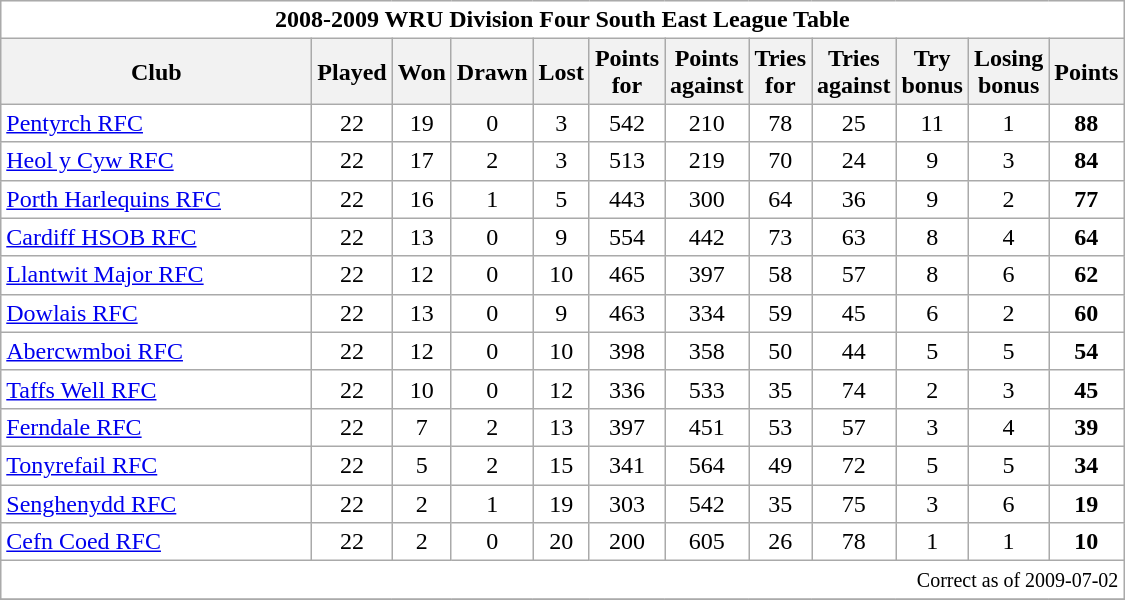<table class="wikitable" style="float:left; margin-right:15px; text-align: center;">
<tr>
<td colspan="12" bgcolor="#FFFFFF" cellpadding="0" cellspacing="0"><strong>2008-2009 WRU Division Four South East League Table</strong></td>
</tr>
<tr>
<th bgcolor="#efefef" width="200">Club</th>
<th bgcolor="#efefef" width="20">Played</th>
<th bgcolor="#efefef" width="20">Won</th>
<th bgcolor="#efefef" width="20">Drawn</th>
<th bgcolor="#efefef" width="20">Lost</th>
<th bgcolor="#efefef" width="20">Points for</th>
<th bgcolor="#efefef" width="20">Points against</th>
<th bgcolor="#efefef" width="20">Tries for</th>
<th bgcolor="#efefef" width="20">Tries against</th>
<th bgcolor="#efefef" width="20">Try bonus</th>
<th bgcolor="#efefef" width="20">Losing bonus</th>
<th bgcolor="#efefef" width="20">Points</th>
</tr>
<tr bgcolor=#ffffff align=center>
<td align=left><a href='#'>Pentyrch RFC</a></td>
<td>22</td>
<td>19</td>
<td>0</td>
<td>3</td>
<td>542</td>
<td>210</td>
<td>78</td>
<td>25</td>
<td>11</td>
<td>1</td>
<td><strong>88</strong></td>
</tr>
<tr bgcolor=#ffffff align=center>
<td align=left><a href='#'>Heol y Cyw RFC</a></td>
<td>22</td>
<td>17</td>
<td>2</td>
<td>3</td>
<td>513</td>
<td>219</td>
<td>70</td>
<td>24</td>
<td>9</td>
<td>3</td>
<td><strong>84</strong></td>
</tr>
<tr bgcolor=#ffffff align=center>
<td align=left><a href='#'>Porth Harlequins RFC</a></td>
<td>22</td>
<td>16</td>
<td>1</td>
<td>5</td>
<td>443</td>
<td>300</td>
<td>64</td>
<td>36</td>
<td>9</td>
<td>2</td>
<td><strong>77</strong></td>
</tr>
<tr bgcolor=#ffffff align=center>
<td align=left><a href='#'>Cardiff HSOB RFC</a></td>
<td>22</td>
<td>13</td>
<td>0</td>
<td>9</td>
<td>554</td>
<td>442</td>
<td>73</td>
<td>63</td>
<td>8</td>
<td>4</td>
<td><strong>64</strong></td>
</tr>
<tr bgcolor=#ffffff align=center>
<td align=left><a href='#'>Llantwit Major RFC</a></td>
<td>22</td>
<td>12</td>
<td>0</td>
<td>10</td>
<td>465</td>
<td>397</td>
<td>58</td>
<td>57</td>
<td>8</td>
<td>6</td>
<td><strong>62</strong></td>
</tr>
<tr bgcolor=#ffffff align=center>
<td align=left><a href='#'>Dowlais RFC</a></td>
<td>22</td>
<td>13</td>
<td>0</td>
<td>9</td>
<td>463</td>
<td>334</td>
<td>59</td>
<td>45</td>
<td>6</td>
<td>2</td>
<td><strong>60</strong></td>
</tr>
<tr bgcolor=#ffffff align=center>
<td align=left><a href='#'>Abercwmboi RFC</a></td>
<td>22</td>
<td>12</td>
<td>0</td>
<td>10</td>
<td>398</td>
<td>358</td>
<td>50</td>
<td>44</td>
<td>5</td>
<td>5</td>
<td><strong>54</strong></td>
</tr>
<tr bgcolor=#ffffff align=center>
<td align=left><a href='#'>Taffs Well RFC</a></td>
<td>22</td>
<td>10</td>
<td>0</td>
<td>12</td>
<td>336</td>
<td>533</td>
<td>35</td>
<td>74</td>
<td>2</td>
<td>3</td>
<td><strong>45</strong></td>
</tr>
<tr bgcolor=#ffffff align=center>
<td align=left><a href='#'>Ferndale RFC</a></td>
<td>22</td>
<td>7</td>
<td>2</td>
<td>13</td>
<td>397</td>
<td>451</td>
<td>53</td>
<td>57</td>
<td>3</td>
<td>4</td>
<td><strong>39</strong></td>
</tr>
<tr bgcolor=#ffffff align=center>
<td align=left><a href='#'>Tonyrefail RFC</a></td>
<td>22</td>
<td>5</td>
<td>2</td>
<td>15</td>
<td>341</td>
<td>564</td>
<td>49</td>
<td>72</td>
<td>5</td>
<td>5</td>
<td><strong>34</strong></td>
</tr>
<tr bgcolor=#ffffff align=center>
<td align=left><a href='#'>Senghenydd RFC</a></td>
<td>22</td>
<td>2</td>
<td>1</td>
<td>19</td>
<td>303</td>
<td>542</td>
<td>35</td>
<td>75</td>
<td>3</td>
<td>6</td>
<td><strong>19</strong></td>
</tr>
<tr bgcolor=#ffffff align=center>
<td align=left><a href='#'>Cefn Coed RFC</a></td>
<td>22</td>
<td>2</td>
<td>0</td>
<td>20</td>
<td>200</td>
<td>605</td>
<td>26</td>
<td>78</td>
<td>1</td>
<td>1</td>
<td><strong>10</strong></td>
</tr>
<tr>
<td colspan="12" align="right" bgcolor="#FFFFFF" cellpadding="0" cellspacing="0"><small>Correct as of 2009-07-02</small></td>
</tr>
<tr>
</tr>
</table>
